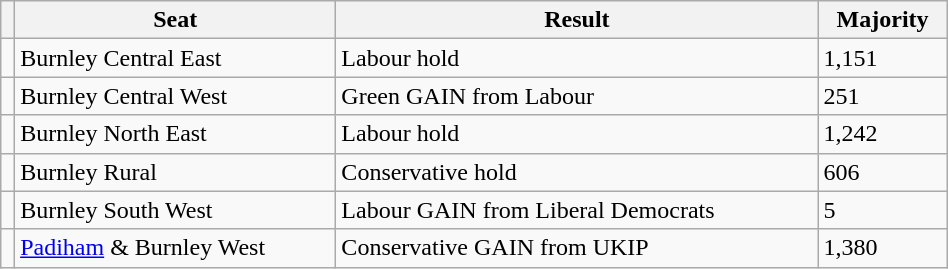<table class="wikitable" style="right; width:50%">
<tr>
<th></th>
<th>Seat</th>
<th>Result</th>
<th>Majority</th>
</tr>
<tr>
<td></td>
<td>Burnley Central East</td>
<td>Labour hold</td>
<td>1,151</td>
</tr>
<tr>
<td></td>
<td>Burnley Central West</td>
<td>Green GAIN from Labour</td>
<td>251</td>
</tr>
<tr>
<td></td>
<td>Burnley North East</td>
<td>Labour hold</td>
<td>1,242</td>
</tr>
<tr>
<td></td>
<td>Burnley Rural</td>
<td>Conservative hold</td>
<td>606</td>
</tr>
<tr>
<td></td>
<td>Burnley South West</td>
<td>Labour GAIN from Liberal Democrats</td>
<td>5</td>
</tr>
<tr>
<td></td>
<td><a href='#'>Padiham</a> & Burnley West</td>
<td>Conservative GAIN from UKIP</td>
<td>1,380</td>
</tr>
</table>
